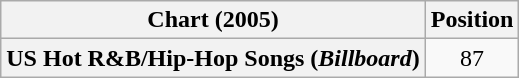<table class="wikitable plainrowheaders" style="text-align:center">
<tr>
<th scope="col">Chart (2005)</th>
<th scope="col">Position</th>
</tr>
<tr>
<th scope="row">US Hot R&B/Hip-Hop Songs (<em>Billboard</em>)</th>
<td>87</td>
</tr>
</table>
